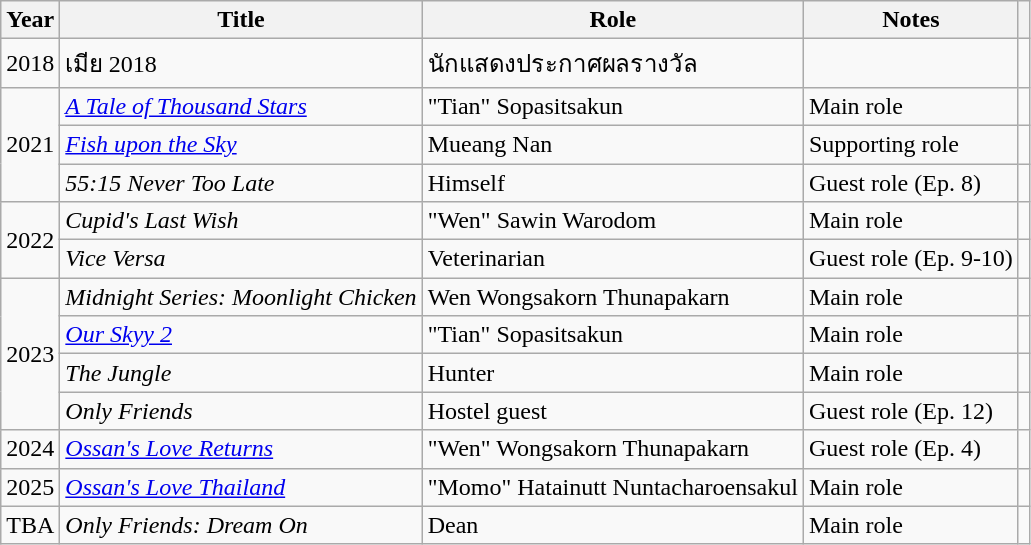<table class="wikitable sortable plainrowheaders">
<tr>
<th scope="col">Year</th>
<th scope="col">Title</th>
<th scope="col">Role</th>
<th scope="col" class="unsortable">Notes</th>
<th scope="col" class="unsortable"></th>
</tr>
<tr>
<td>2018</td>
<td>เมีย 2018</td>
<td>นักแสดงประกาศผลรางวัล</td>
<td></td>
<td></td>
</tr>
<tr>
<td rowspan="3">2021</td>
<td><em><a href='#'>A Tale of Thousand Stars</a></em></td>
<td>"Tian" Sopasitsakun</td>
<td>Main role</td>
<td></td>
</tr>
<tr>
<td><em><a href='#'>Fish upon the Sky</a></em></td>
<td>Mueang Nan</td>
<td>Supporting role</td>
<td></td>
</tr>
<tr>
<td><em>55:15 Never Too Late</em></td>
<td>Himself</td>
<td>Guest role (Ep. 8)</td>
<td></td>
</tr>
<tr>
<td rowspan="2">2022</td>
<td><em>Cupid's Last Wish</em></td>
<td>"Wen" Sawin Warodom</td>
<td>Main role</td>
<td></td>
</tr>
<tr>
<td><em>Vice Versa</em></td>
<td>Veterinarian</td>
<td>Guest role (Ep. 9-10)</td>
<td></td>
</tr>
<tr>
<td rowspan="4">2023</td>
<td><em>Midnight Series: Moonlight Chicken</em></td>
<td>Wen Wongsakorn Thunapakarn</td>
<td>Main role</td>
<td></td>
</tr>
<tr>
<td><em><a href='#'>Our Skyy 2</a></em></td>
<td>"Tian" Sopasitsakun</td>
<td>Main role</td>
<td></td>
</tr>
<tr>
<td><em>The Jungle</em></td>
<td>Hunter</td>
<td>Main role</td>
<td></td>
</tr>
<tr>
<td><em>Only Friends</em></td>
<td>Hostel guest</td>
<td>Guest role (Ep. 12)</td>
<td></td>
</tr>
<tr>
<td>2024</td>
<td><em><a href='#'>Ossan's Love Returns</a></em></td>
<td>"Wen" Wongsakorn Thunapakarn</td>
<td>Guest role (Ep. 4)</td>
<td></td>
</tr>
<tr>
<td>2025</td>
<td><em><a href='#'>Ossan's Love Thailand</a></em></td>
<td>"Momo" Hatainutt Nuntacharoensakul</td>
<td>Main role</td>
<td></td>
</tr>
<tr>
<td>TBA</td>
<td><em>Only Friends: Dream On</em></td>
<td>Dean</td>
<td>Main role</td>
<td></td>
</tr>
</table>
